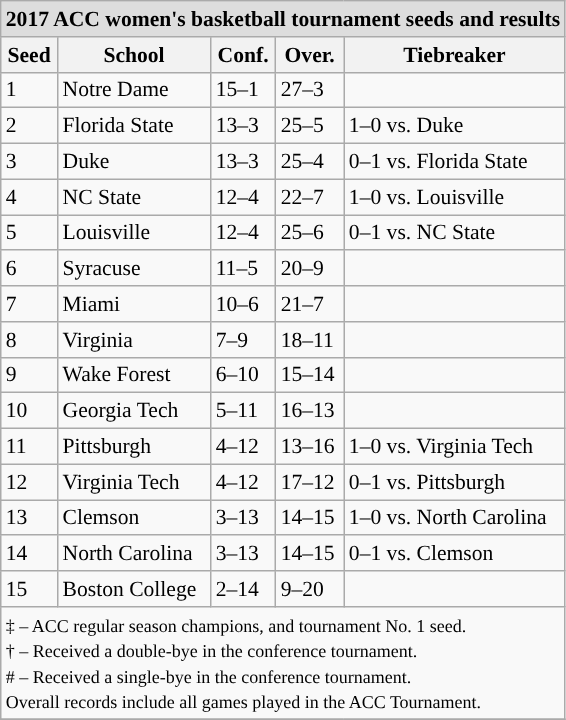<table class="wikitable" style="white-space:nowrap; font-size:90%;">
<tr>
<td colspan="10" style="text-align:center; background:#DDDDDD; font:#000000"><strong>2017 ACC women's basketball tournament seeds and results</strong></td>
</tr>
<tr bgcolor="#efefef">
<th>Seed</th>
<th>School</th>
<th>Conf.</th>
<th>Over.</th>
<th>Tiebreaker</th>
</tr>
<tr>
<td>1</td>
<td>Notre Dame</td>
<td>15–1</td>
<td>27–3</td>
<td></td>
</tr>
<tr>
<td>2</td>
<td>Florida State</td>
<td>13–3</td>
<td>25–5</td>
<td>1–0 vs. Duke</td>
</tr>
<tr>
<td>3</td>
<td>Duke</td>
<td>13–3</td>
<td>25–4</td>
<td>0–1 vs. Florida State</td>
</tr>
<tr>
<td>4</td>
<td>NC State</td>
<td>12–4</td>
<td>22–7</td>
<td>1–0 vs. Louisville</td>
</tr>
<tr>
<td>5</td>
<td>Louisville</td>
<td>12–4</td>
<td>25–6</td>
<td>0–1 vs. NC State</td>
</tr>
<tr>
<td>6</td>
<td>Syracuse</td>
<td>11–5</td>
<td>20–9</td>
<td></td>
</tr>
<tr>
<td>7</td>
<td>Miami</td>
<td>10–6</td>
<td>21–7</td>
<td></td>
</tr>
<tr>
<td>8</td>
<td>Virginia</td>
<td>7–9</td>
<td>18–11</td>
<td></td>
</tr>
<tr>
<td>9</td>
<td>Wake Forest</td>
<td>6–10</td>
<td>15–14</td>
<td></td>
</tr>
<tr>
<td>10</td>
<td>Georgia Tech</td>
<td>5–11</td>
<td>16–13</td>
<td></td>
</tr>
<tr>
<td>11</td>
<td>Pittsburgh</td>
<td>4–12</td>
<td>13–16</td>
<td>1–0 vs. Virginia Tech</td>
</tr>
<tr>
<td>12</td>
<td>Virginia Tech</td>
<td>4–12</td>
<td>17–12</td>
<td>0–1 vs. Pittsburgh</td>
</tr>
<tr>
<td>13</td>
<td>Clemson</td>
<td>3–13</td>
<td>14–15</td>
<td>1–0 vs. North Carolina</td>
</tr>
<tr>
<td>14</td>
<td>North Carolina</td>
<td>3–13</td>
<td>14–15</td>
<td>0–1 vs. Clemson</td>
</tr>
<tr>
<td>15</td>
<td>Boston College</td>
<td>2–14</td>
<td>9–20</td>
<td></td>
</tr>
<tr>
<td colspan="10" style="text-align:left;"><small>‡ – ACC regular season champions, and tournament No. 1 seed.<br>† – Received a double-bye in the conference tournament.<br># – Received a single-bye in the conference tournament.<br>Overall records include all games played in the ACC Tournament.</small></td>
</tr>
<tr>
</tr>
</table>
